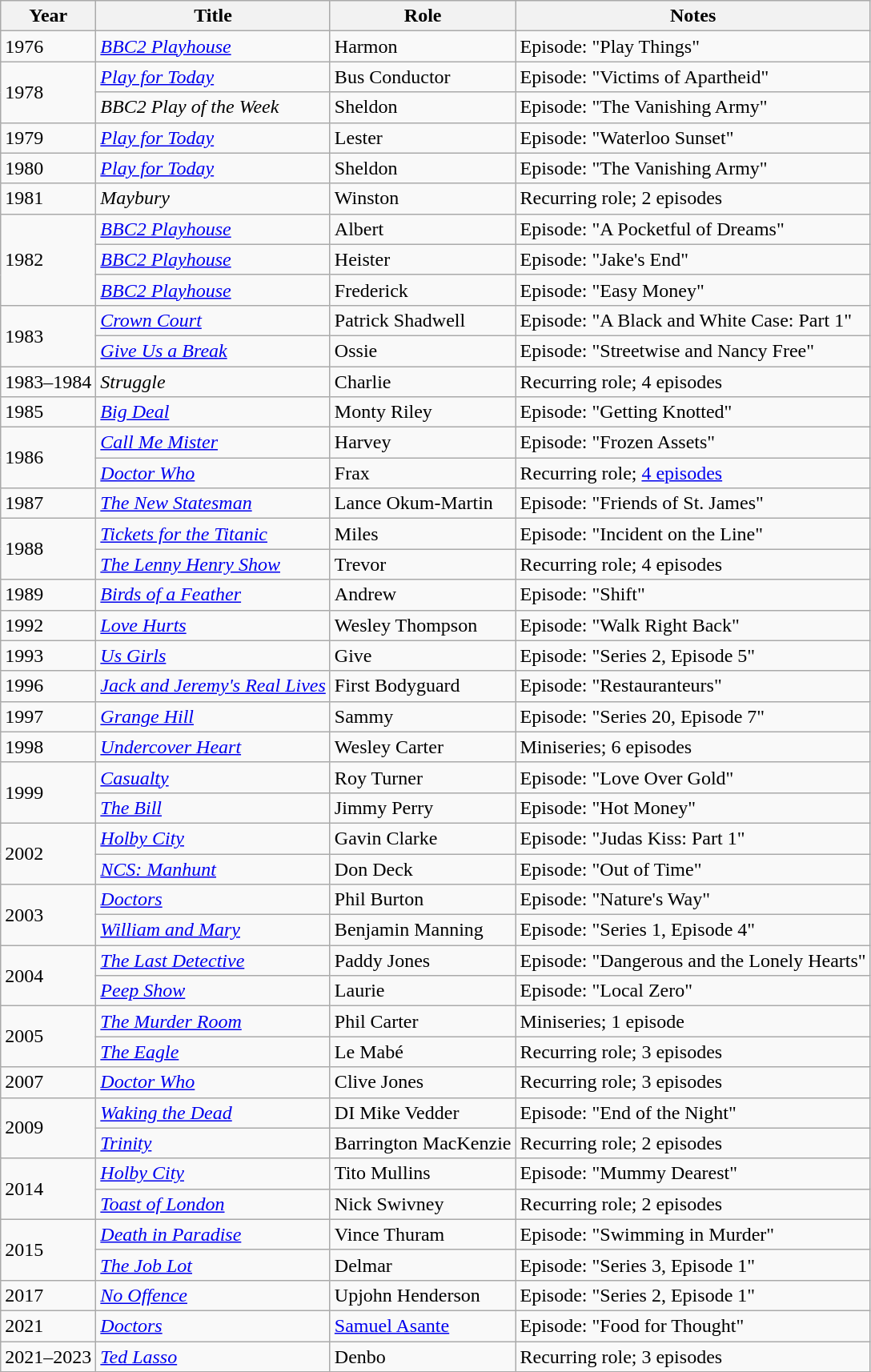<table class="wikitable">
<tr>
<th>Year</th>
<th>Title</th>
<th>Role</th>
<th>Notes</th>
</tr>
<tr>
<td>1976</td>
<td><em><a href='#'>BBC2 Playhouse</a></em></td>
<td>Harmon</td>
<td>Episode: "Play Things"</td>
</tr>
<tr>
<td rowspan="2">1978</td>
<td><em><a href='#'>Play for Today</a></em></td>
<td>Bus Conductor</td>
<td>Episode: "Victims of Apartheid"</td>
</tr>
<tr>
<td><em>BBC2 Play of the Week</em></td>
<td>Sheldon</td>
<td>Episode: "The Vanishing Army"</td>
</tr>
<tr>
<td>1979</td>
<td><em><a href='#'>Play for Today</a></em></td>
<td>Lester</td>
<td>Episode: "Waterloo Sunset"</td>
</tr>
<tr>
<td>1980</td>
<td><em><a href='#'>Play for Today</a></em></td>
<td>Sheldon</td>
<td>Episode: "The Vanishing Army"</td>
</tr>
<tr>
<td>1981</td>
<td><em>Maybury</em></td>
<td>Winston</td>
<td>Recurring role; 2 episodes</td>
</tr>
<tr>
<td rowspan="3">1982</td>
<td><em><a href='#'>BBC2 Playhouse</a></em></td>
<td>Albert</td>
<td>Episode: "A Pocketful of Dreams"</td>
</tr>
<tr>
<td><em><a href='#'>BBC2 Playhouse</a></em></td>
<td>Heister</td>
<td>Episode: "Jake's End"</td>
</tr>
<tr>
<td><em><a href='#'>BBC2 Playhouse</a></em></td>
<td>Frederick</td>
<td>Episode: "Easy Money"</td>
</tr>
<tr>
<td rowspan="2">1983</td>
<td><em><a href='#'>Crown Court</a></em></td>
<td>Patrick Shadwell</td>
<td>Episode: "A Black and White Case: Part 1"</td>
</tr>
<tr>
<td><em><a href='#'>Give Us a Break</a></em></td>
<td>Ossie</td>
<td>Episode: "Streetwise and Nancy Free"</td>
</tr>
<tr>
<td>1983–1984</td>
<td><em>Struggle</em></td>
<td>Charlie</td>
<td>Recurring role; 4 episodes</td>
</tr>
<tr>
<td>1985</td>
<td><em><a href='#'>Big Deal</a></em></td>
<td>Monty Riley</td>
<td>Episode: "Getting Knotted"</td>
</tr>
<tr>
<td rowspan="2">1986</td>
<td><em><a href='#'>Call Me Mister</a></em></td>
<td>Harvey</td>
<td>Episode: "Frozen Assets"</td>
</tr>
<tr>
<td><em><a href='#'>Doctor Who</a></em></td>
<td>Frax</td>
<td>Recurring role; <a href='#'>4 episodes</a></td>
</tr>
<tr>
<td>1987</td>
<td><em><a href='#'>The New Statesman</a></em></td>
<td>Lance Okum-Martin</td>
<td>Episode: "Friends of St. James"</td>
</tr>
<tr>
<td rowspan="2">1988</td>
<td><em><a href='#'>Tickets for the Titanic</a></em></td>
<td>Miles</td>
<td>Episode: "Incident on the Line"</td>
</tr>
<tr>
<td><em><a href='#'>The Lenny Henry Show</a></em></td>
<td>Trevor</td>
<td>Recurring role; 4 episodes</td>
</tr>
<tr>
<td>1989</td>
<td><em><a href='#'>Birds of a Feather</a></em></td>
<td>Andrew</td>
<td>Episode: "Shift"</td>
</tr>
<tr>
<td>1992</td>
<td><em><a href='#'>Love Hurts</a></em></td>
<td>Wesley Thompson</td>
<td>Episode: "Walk Right Back"</td>
</tr>
<tr>
<td>1993</td>
<td><em><a href='#'>Us Girls</a></em></td>
<td>Give</td>
<td>Episode: "Series 2, Episode 5"</td>
</tr>
<tr>
<td>1996</td>
<td><em><a href='#'>Jack and Jeremy's Real Lives</a></em></td>
<td>First Bodyguard</td>
<td>Episode: "Restauranteurs"</td>
</tr>
<tr>
<td>1997</td>
<td><em><a href='#'>Grange Hill</a></em></td>
<td>Sammy</td>
<td>Episode: "Series 20, Episode 7"</td>
</tr>
<tr>
<td>1998</td>
<td><em><a href='#'>Undercover Heart</a></em></td>
<td>Wesley Carter</td>
<td>Miniseries; 6 episodes</td>
</tr>
<tr>
<td rowspan="2">1999</td>
<td><em><a href='#'>Casualty</a></em></td>
<td>Roy Turner</td>
<td>Episode: "Love Over Gold"</td>
</tr>
<tr>
<td><em><a href='#'>The Bill</a></em></td>
<td>Jimmy Perry</td>
<td>Episode: "Hot Money"</td>
</tr>
<tr>
<td rowspan="2">2002</td>
<td><em><a href='#'>Holby City</a></em></td>
<td>Gavin Clarke</td>
<td>Episode: "Judas Kiss: Part 1"</td>
</tr>
<tr>
<td><em><a href='#'>NCS: Manhunt</a></em></td>
<td>Don Deck</td>
<td>Episode: "Out of Time"</td>
</tr>
<tr>
<td rowspan="2">2003</td>
<td><em><a href='#'>Doctors</a></em></td>
<td>Phil Burton</td>
<td>Episode: "Nature's Way"</td>
</tr>
<tr>
<td><em><a href='#'>William and Mary</a></em></td>
<td>Benjamin Manning</td>
<td>Episode: "Series 1, Episode 4"</td>
</tr>
<tr>
<td rowspan="2">2004</td>
<td><em><a href='#'>The Last Detective</a></em></td>
<td>Paddy Jones</td>
<td>Episode: "Dangerous and the Lonely Hearts"</td>
</tr>
<tr>
<td><em><a href='#'>Peep Show</a></em></td>
<td>Laurie</td>
<td>Episode: "Local Zero"</td>
</tr>
<tr>
<td rowspan="2">2005</td>
<td><em><a href='#'>The Murder Room</a></em></td>
<td>Phil Carter</td>
<td>Miniseries; 1 episode</td>
</tr>
<tr>
<td><em><a href='#'>The Eagle</a></em></td>
<td>Le Mabé</td>
<td>Recurring role; 3 episodes</td>
</tr>
<tr>
<td>2007</td>
<td><em><a href='#'>Doctor Who</a></em></td>
<td>Clive Jones</td>
<td>Recurring role; 3 episodes</td>
</tr>
<tr>
<td rowspan="2">2009</td>
<td><em><a href='#'>Waking the Dead</a></em></td>
<td>DI Mike Vedder</td>
<td>Episode: "End of the Night"</td>
</tr>
<tr>
<td><em><a href='#'>Trinity</a></em></td>
<td>Barrington MacKenzie</td>
<td>Recurring role; 2 episodes</td>
</tr>
<tr>
<td rowspan="2">2014</td>
<td><em><a href='#'>Holby City</a></em></td>
<td>Tito Mullins</td>
<td>Episode: "Mummy Dearest"</td>
</tr>
<tr>
<td><em><a href='#'>Toast of London</a></em></td>
<td>Nick Swivney</td>
<td>Recurring role; 2 episodes</td>
</tr>
<tr>
<td rowspan="2">2015</td>
<td><em><a href='#'>Death in Paradise</a></em></td>
<td>Vince Thuram</td>
<td>Episode: "Swimming in Murder"</td>
</tr>
<tr>
<td><em><a href='#'>The Job Lot</a></em></td>
<td>Delmar</td>
<td>Episode: "Series 3, Episode 1"</td>
</tr>
<tr>
<td>2017</td>
<td><em><a href='#'>No Offence</a></em></td>
<td>Upjohn Henderson</td>
<td>Episode: "Series 2, Episode 1"</td>
</tr>
<tr>
<td>2021</td>
<td><em><a href='#'>Doctors</a></em></td>
<td><a href='#'>Samuel Asante</a></td>
<td>Episode: "Food for Thought"</td>
</tr>
<tr>
<td>2021–2023</td>
<td><em><a href='#'>Ted Lasso</a></em></td>
<td>Denbo</td>
<td>Recurring role; 3 episodes</td>
</tr>
<tr>
</tr>
</table>
